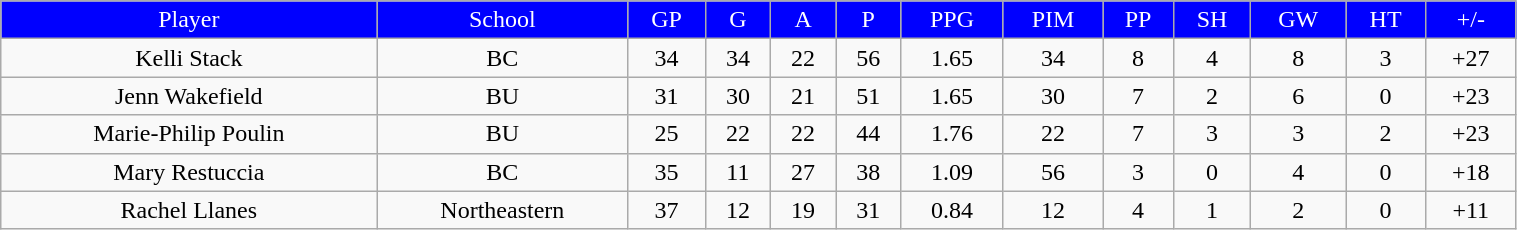<table class="wikitable" style="width:80%;">
<tr style="text-align:center; background:blue; color:#fff;">
<td>Player</td>
<td>School</td>
<td>GP</td>
<td>G</td>
<td>A</td>
<td>P</td>
<td>PPG</td>
<td>PIM</td>
<td>PP</td>
<td>SH</td>
<td>GW</td>
<td>HT</td>
<td>+/-</td>
</tr>
<tr style="text-align:center;" bgcolor="">
<td>Kelli Stack</td>
<td>BC</td>
<td>34</td>
<td>34</td>
<td>22</td>
<td>56</td>
<td>1.65</td>
<td>34</td>
<td>8</td>
<td>4</td>
<td>8</td>
<td>3</td>
<td>+27</td>
</tr>
<tr style="text-align:center;" bgcolor="">
<td>Jenn Wakefield</td>
<td>BU</td>
<td>31</td>
<td>30</td>
<td>21</td>
<td>51</td>
<td>1.65</td>
<td>30</td>
<td>7</td>
<td>2</td>
<td>6</td>
<td>0</td>
<td>+23</td>
</tr>
<tr style="text-align:center;" bgcolor="">
<td>Marie-Philip Poulin</td>
<td>BU</td>
<td>25</td>
<td>22</td>
<td>22</td>
<td>44</td>
<td>1.76</td>
<td>22</td>
<td>7</td>
<td>3</td>
<td>3</td>
<td>2</td>
<td>+23</td>
</tr>
<tr style="text-align:center;" bgcolor="">
<td>Mary Restuccia</td>
<td>BC</td>
<td>35</td>
<td>11</td>
<td>27</td>
<td>38</td>
<td>1.09</td>
<td>56</td>
<td>3</td>
<td>0</td>
<td>4</td>
<td>0</td>
<td>+18</td>
</tr>
<tr style="text-align:center;" bgcolor="">
<td>Rachel Llanes</td>
<td>Northeastern</td>
<td>37</td>
<td>12</td>
<td>19</td>
<td>31</td>
<td>0.84</td>
<td>12</td>
<td>4</td>
<td>1</td>
<td>2</td>
<td>0</td>
<td>+11</td>
</tr>
</table>
